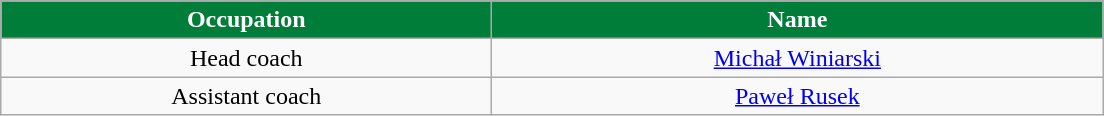<table class="wikitable" style="font-size:100%; text-align:center">
<tr>
<th style="color:#FFFFFF; background-color:#007D38; width:20em">Occupation</th>
<th colspan="2" style="color:#FFFFFF; background-color:#007D38; width:25em">Name</th>
</tr>
<tr>
<td>Head coach</td>
<td colspan="2"> <a href='#'>Michał Winiarski</a></td>
</tr>
<tr>
<td>Assistant coach</td>
<td colspan="2"> <a href='#'>Paweł Rusek</a></td>
</tr>
</table>
